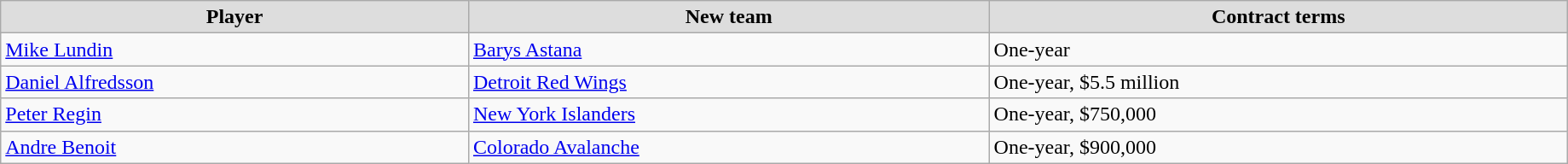<table class="wikitable" style="width:97%;">
<tr style="text-align:center; background:#ddd;">
<td><strong>Player</strong></td>
<td><strong>New team</strong></td>
<td><strong>Contract terms</strong></td>
</tr>
<tr>
<td><a href='#'>Mike Lundin</a></td>
<td><a href='#'>Barys Astana</a></td>
<td>One-year</td>
</tr>
<tr>
<td><a href='#'>Daniel Alfredsson</a></td>
<td><a href='#'>Detroit Red Wings</a></td>
<td>One-year, $5.5 million</td>
</tr>
<tr>
<td><a href='#'>Peter Regin</a></td>
<td><a href='#'>New York Islanders</a></td>
<td>One-year, $750,000</td>
</tr>
<tr>
<td><a href='#'>Andre Benoit</a></td>
<td><a href='#'>Colorado Avalanche</a></td>
<td>One-year, $900,000</td>
</tr>
</table>
